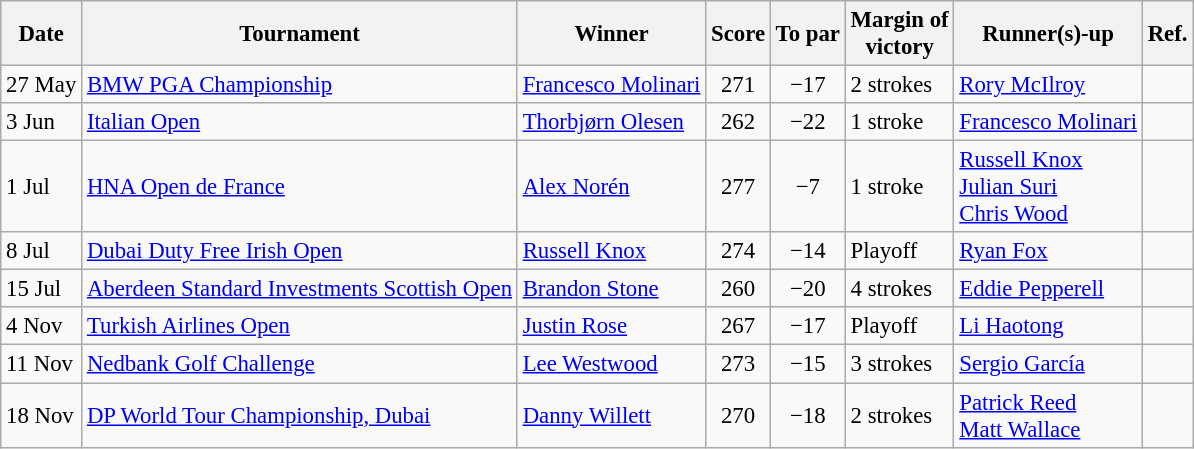<table class=wikitable style="font-size:95%">
<tr>
<th>Date</th>
<th>Tournament</th>
<th>Winner</th>
<th>Score</th>
<th>To par</th>
<th>Margin of<br>victory</th>
<th>Runner(s)-up</th>
<th>Ref.</th>
</tr>
<tr>
<td>27 May</td>
<td><a href='#'>BMW PGA Championship</a></td>
<td> <a href='#'>Francesco Molinari</a></td>
<td align=center>271</td>
<td align=center>−17</td>
<td>2 strokes</td>
<td> <a href='#'>Rory McIlroy</a></td>
<td></td>
</tr>
<tr>
<td>3 Jun</td>
<td><a href='#'>Italian Open</a></td>
<td> <a href='#'>Thorbjørn Olesen</a></td>
<td align=center>262</td>
<td align=center>−22</td>
<td>1 stroke</td>
<td> <a href='#'>Francesco Molinari</a></td>
<td></td>
</tr>
<tr>
<td>1 Jul</td>
<td><a href='#'>HNA Open de France</a></td>
<td> <a href='#'>Alex Norén</a></td>
<td align=center>277</td>
<td align=center>−7</td>
<td>1 stroke</td>
<td> <a href='#'>Russell Knox</a><br> <a href='#'>Julian Suri</a><br> <a href='#'>Chris Wood</a></td>
<td></td>
</tr>
<tr>
<td>8 Jul</td>
<td><a href='#'>Dubai Duty Free Irish Open</a></td>
<td> <a href='#'>Russell Knox</a></td>
<td align=center>274</td>
<td align=center>−14</td>
<td>Playoff</td>
<td> <a href='#'>Ryan Fox</a></td>
<td></td>
</tr>
<tr>
<td>15 Jul</td>
<td><a href='#'>Aberdeen Standard Investments Scottish Open</a></td>
<td> <a href='#'>Brandon Stone</a></td>
<td align=center>260</td>
<td align=center>−20</td>
<td>4 strokes</td>
<td> <a href='#'>Eddie Pepperell</a></td>
<td></td>
</tr>
<tr>
<td>4 Nov</td>
<td><a href='#'>Turkish Airlines Open</a></td>
<td> <a href='#'>Justin Rose</a></td>
<td align=center>267</td>
<td align=center>−17</td>
<td>Playoff</td>
<td> <a href='#'>Li Haotong</a></td>
<td></td>
</tr>
<tr>
<td>11 Nov</td>
<td><a href='#'>Nedbank Golf Challenge</a></td>
<td> <a href='#'>Lee Westwood</a></td>
<td align=center>273</td>
<td align=center>−15</td>
<td>3 strokes</td>
<td> <a href='#'>Sergio García</a></td>
<td></td>
</tr>
<tr>
<td>18 Nov</td>
<td><a href='#'>DP World Tour Championship, Dubai</a></td>
<td> <a href='#'>Danny Willett</a></td>
<td align=center>270</td>
<td align=center>−18</td>
<td>2 strokes</td>
<td> <a href='#'>Patrick Reed</a><br> <a href='#'>Matt Wallace</a></td>
<td></td>
</tr>
</table>
